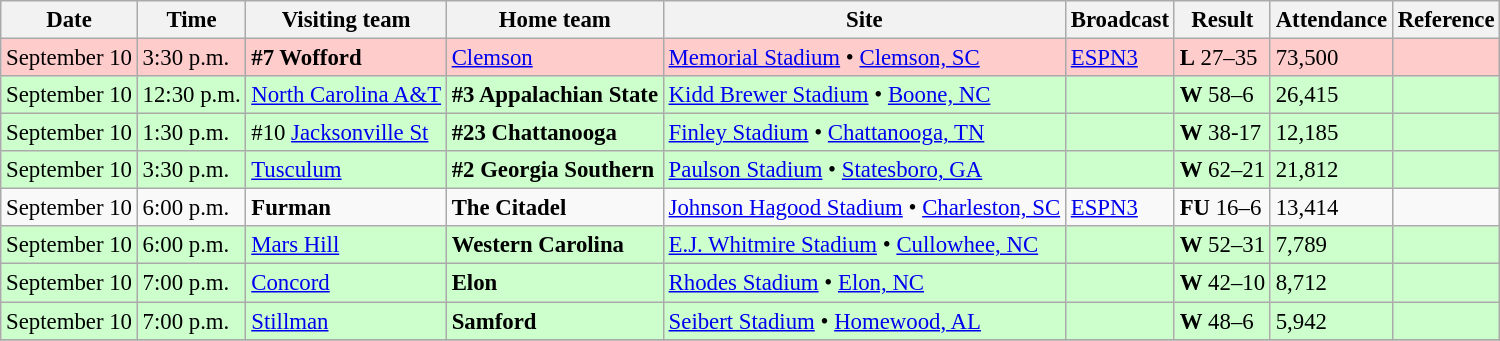<table class="wikitable" style="font-size:95%;">
<tr>
<th>Date</th>
<th>Time</th>
<th>Visiting team</th>
<th>Home team</th>
<th>Site</th>
<th>Broadcast</th>
<th>Result</th>
<th>Attendance</th>
<th class="unsortable">Reference</th>
</tr>
<tr bgcolor=ffcccc>
<td>September 10</td>
<td>3:30 p.m.</td>
<td><strong>#7 Wofford</strong></td>
<td><a href='#'>Clemson</a></td>
<td><a href='#'>Memorial Stadium</a> • <a href='#'>Clemson, SC</a></td>
<td><a href='#'>ESPN3</a></td>
<td><strong>L</strong> 27–35</td>
<td>73,500</td>
<td align="center"></td>
</tr>
<tr bgcolor=ccffcc>
<td>September 10</td>
<td>12:30 p.m.</td>
<td><a href='#'>North Carolina A&T</a></td>
<td><strong>#3 Appalachian State</strong></td>
<td><a href='#'>Kidd Brewer Stadium</a> • <a href='#'>Boone, NC</a></td>
<td></td>
<td><strong>W</strong> 58–6</td>
<td>26,415</td>
<td align="center"></td>
</tr>
<tr bgcolor=ccffcc>
<td>September 10</td>
<td>1:30 p.m.</td>
<td>#10 <a href='#'>Jacksonville St</a></td>
<td><strong>#23 Chattanooga</strong></td>
<td><a href='#'>Finley Stadium</a> • <a href='#'>Chattanooga, TN</a></td>
<td></td>
<td><strong>W</strong> 38-17</td>
<td>12,185</td>
<td align="center"></td>
</tr>
<tr bgcolor=ccffcc>
<td>September 10</td>
<td>3:30 p.m.</td>
<td><a href='#'>Tusculum</a></td>
<td><strong>#2 Georgia Southern</strong></td>
<td><a href='#'>Paulson Stadium</a> • <a href='#'>Statesboro, GA</a></td>
<td></td>
<td><strong>W</strong> 62–21</td>
<td>21,812</td>
<td align="center"></td>
</tr>
<tr bgcolor=>
<td>September 10</td>
<td>6:00 p.m.</td>
<td><strong>Furman</strong></td>
<td><strong>The Citadel</strong></td>
<td><a href='#'>Johnson Hagood Stadium</a> • <a href='#'>Charleston, SC</a></td>
<td><a href='#'>ESPN3</a></td>
<td><strong>FU</strong> 16–6</td>
<td>13,414</td>
<td align="center"></td>
</tr>
<tr bgcolor=ccffcc>
<td>September 10</td>
<td>6:00 p.m.</td>
<td><a href='#'>Mars Hill</a></td>
<td><strong>Western Carolina</strong></td>
<td><a href='#'>E.J. Whitmire Stadium</a> • <a href='#'>Cullowhee, NC</a></td>
<td></td>
<td><strong>W</strong> 52–31</td>
<td>7,789</td>
<td align="center"></td>
</tr>
<tr bgcolor=ccffcc>
<td>September 10</td>
<td>7:00 p.m.</td>
<td><a href='#'>Concord</a></td>
<td><strong>Elon</strong></td>
<td><a href='#'>Rhodes Stadium</a> • <a href='#'>Elon, NC</a></td>
<td></td>
<td><strong>W</strong> 42–10</td>
<td>8,712</td>
<td align="center"></td>
</tr>
<tr bgcolor=ccffcc>
<td>September 10</td>
<td>7:00 p.m.</td>
<td><a href='#'>Stillman</a></td>
<td><strong>Samford</strong></td>
<td><a href='#'>Seibert Stadium</a> • <a href='#'>Homewood, AL</a></td>
<td></td>
<td><strong>W</strong> 48–6</td>
<td>5,942</td>
<td align="center"></td>
</tr>
<tr>
</tr>
</table>
